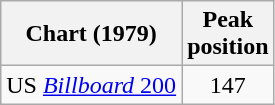<table class="wikitable">
<tr>
<th>Chart (1979)</th>
<th>Peak<br>position</th>
</tr>
<tr>
<td>US <a href='#'><em>Billboard</em> 200</a></td>
<td align=center>147</td>
</tr>
</table>
